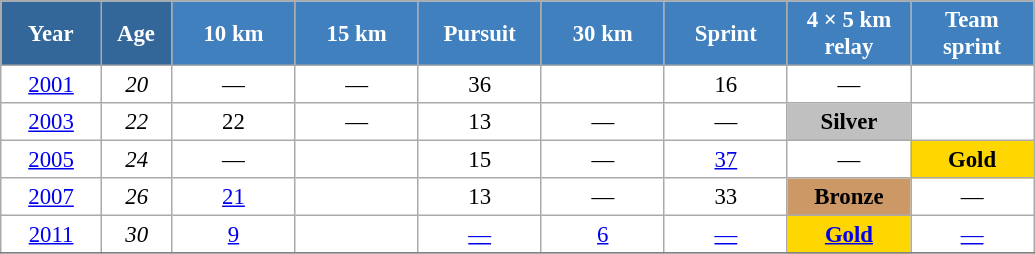<table class="wikitable" style="font-size:95%; text-align:center; border:grey solid 1px; border-collapse:collapse; background:#ffffff;">
<tr>
<th style="background-color:#369; color:white; width:60px;"> Year </th>
<th style="background-color:#369; color:white; width:40px;"> Age </th>
<th style="background-color:#4180be; color:white; width:75px;"> 10 km </th>
<th style="background-color:#4180be; color:white; width:75px;"> 15 km </th>
<th style="background-color:#4180be; color:white; width:75px;"> Pursuit </th>
<th style="background-color:#4180be; color:white; width:75px;"> 30 km </th>
<th style="background-color:#4180be; color:white; width:75px;"> Sprint </th>
<th style="background-color:#4180be; color:white; width:75px;"> 4 × 5 km <br> relay </th>
<th style="background-color:#4180be; color:white; width:75px;"> Team <br> sprint </th>
</tr>
<tr>
<td><a href='#'>2001</a></td>
<td><em>20</em></td>
<td>—</td>
<td>—</td>
<td>36</td>
<td></td>
<td>16</td>
<td>—</td>
<td></td>
</tr>
<tr>
<td><a href='#'>2003</a></td>
<td><em>22</em></td>
<td>22</td>
<td>—</td>
<td>13</td>
<td>—</td>
<td>—</td>
<td style="background:silver;"><strong>Silver</strong></td>
<td></td>
</tr>
<tr>
<td><a href='#'>2005</a></td>
<td><em>24</em></td>
<td>—</td>
<td></td>
<td>15</td>
<td>—</td>
<td><a href='#'>37</a></td>
<td>—</td>
<td style="background:gold;"><strong>Gold</strong></td>
</tr>
<tr>
<td><a href='#'>2007</a></td>
<td><em>26</em></td>
<td><a href='#'>21</a></td>
<td></td>
<td>13</td>
<td>—</td>
<td>33</td>
<td bgcolor="cc9966"><strong>Bronze</strong></td>
<td>—</td>
</tr>
<tr>
<td><a href='#'>2011</a></td>
<td><em>30</em></td>
<td><a href='#'>9</a></td>
<td></td>
<td><a href='#'>—</a></td>
<td><a href='#'>6</a></td>
<td><a href='#'>—</a></td>
<td style="background:gold;"><a href='#'><strong>Gold</strong></a></td>
<td><a href='#'>—</a></td>
</tr>
<tr>
</tr>
</table>
